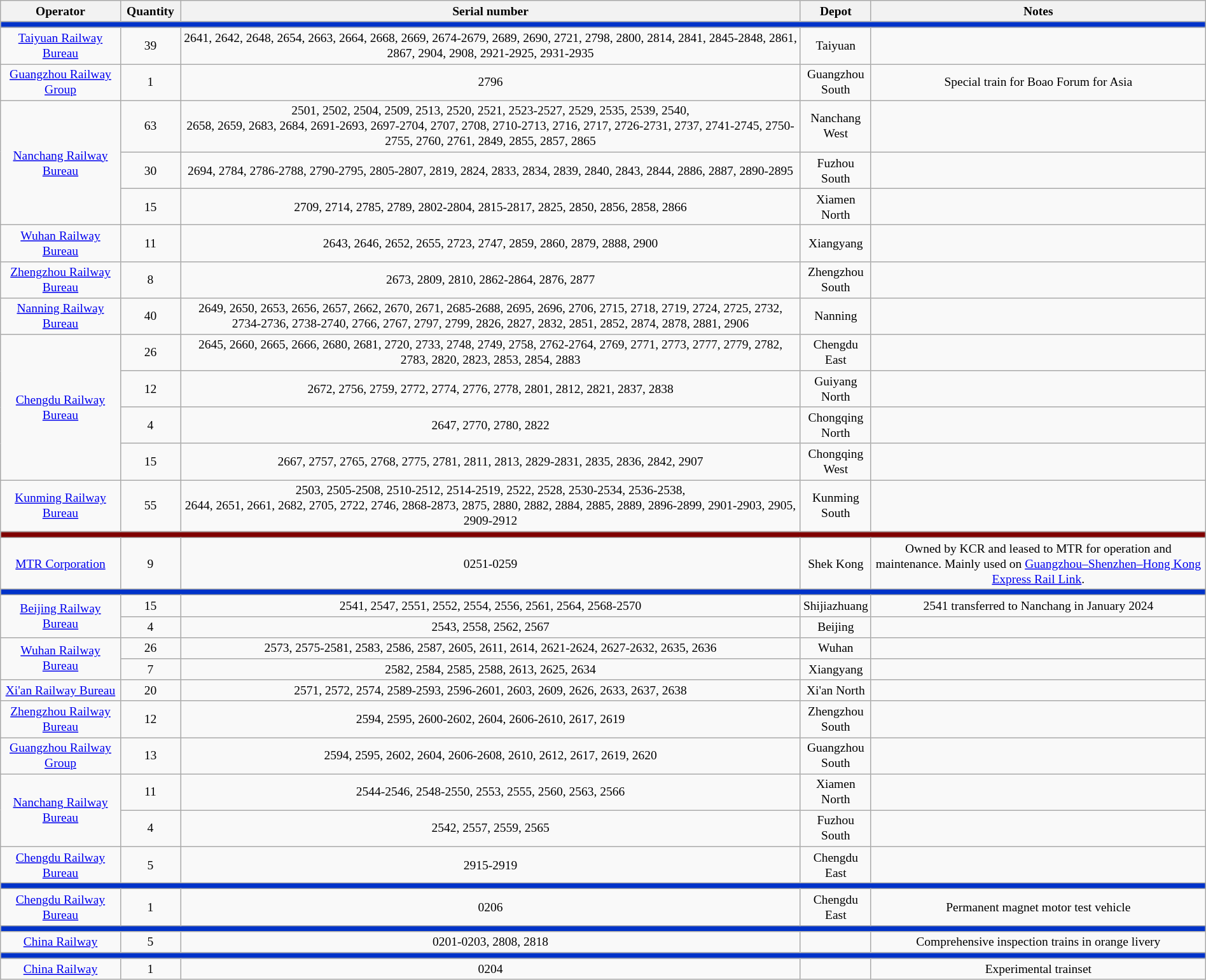<table class="wikitable" style="width:100%; text-align: center; font-size: small;">
<tr>
<th style="width:10%"><strong>Operator</strong></th>
<th style="width:5%"><strong>Quantity</strong></th>
<th style="width:52%"><strong>Serial number</strong></th>
<th style="width:5%"><strong>Depot</strong></th>
<th style="width:30%"><strong>Notes</strong></th>
</tr>
<tr align=center bgcolor=#0033c9>
<td colspan = 6><strong></strong></td>
</tr>
<tr>
<td><a href='#'>Taiyuan Railway Bureau</a></td>
<td>39</td>
<td>2641, 2642, 2648, 2654, 2663, 2664, 2668, 2669, 2674-2679, 2689, 2690, 2721, 2798, 2800, 2814, 2841, 2845-2848, 2861, 2867, 2904, 2908, 2921-2925, 2931-2935</td>
<td>Taiyuan</td>
<td></td>
</tr>
<tr>
<td><a href='#'>Guangzhou Railway Group</a></td>
<td>1</td>
<td>2796</td>
<td>Guangzhou South</td>
<td>Special train for Boao Forum for Asia</td>
</tr>
<tr>
<td rowspan=3><a href='#'>Nanchang Railway Bureau</a></td>
<td>63</td>
<td>2501, 2502, 2504, 2509, 2513, 2520, 2521, 2523-2527, 2529, 2535, 2539, 2540, <br>2658, 2659, 2683, 2684, 2691-2693, 2697-2704, 2707, 2708, 2710-2713, 2716, 2717, 2726-2731, 2737, 2741-2745, 2750-2755, 2760, 2761, 2849, 2855, 2857, 2865</td>
<td>Nanchang West</td>
<td></td>
</tr>
<tr>
<td>30</td>
<td>2694, 2784, 2786-2788, 2790-2795, 2805-2807, 2819, 2824, 2833, 2834, 2839, 2840, 2843, 2844, 2886, 2887, 2890-2895</td>
<td>Fuzhou South</td>
<td></td>
</tr>
<tr>
<td>15</td>
<td>2709, 2714, 2785, 2789, 2802-2804, 2815-2817, 2825, 2850, 2856, 2858, 2866</td>
<td>Xiamen North</td>
<td></td>
</tr>
<tr>
<td><a href='#'>Wuhan Railway Bureau</a></td>
<td>11</td>
<td>2643, 2646, 2652, 2655, 2723, 2747, 2859, 2860, 2879, 2888, 2900</td>
<td>Xiangyang</td>
<td></td>
</tr>
<tr>
<td><a href='#'>Zhengzhou Railway Bureau</a></td>
<td>8</td>
<td>2673, 2809, 2810, 2862-2864, 2876, 2877</td>
<td>Zhengzhou South</td>
<td></td>
</tr>
<tr>
<td><a href='#'>Nanning Railway Bureau</a></td>
<td>40</td>
<td>2649, 2650, 2653, 2656, 2657, 2662, 2670, 2671, 2685-2688, 2695, 2696, 2706, 2715, 2718, 2719, 2724, 2725, 2732, 2734-2736, 2738-2740, 2766, 2767, 2797, 2799, 2826, 2827, 2832, 2851, 2852, 2874, 2878, 2881, 2906</td>
<td>Nanning</td>
<td></td>
</tr>
<tr>
<td rowspan=4><a href='#'>Chengdu Railway Bureau</a></td>
<td>26</td>
<td>2645, 2660, 2665, 2666, 2680, 2681, 2720, 2733, 2748, 2749, 2758, 2762-2764, 2769, 2771, 2773, 2777, 2779, 2782, 2783, 2820, 2823, 2853, 2854, 2883</td>
<td>Chengdu East</td>
<td></td>
</tr>
<tr>
<td>12</td>
<td>2672, 2756, 2759, 2772, 2774, 2776, 2778, 2801, 2812, 2821, 2837, 2838</td>
<td>Guiyang North</td>
<td></td>
</tr>
<tr>
<td>4</td>
<td>2647, 2770, 2780, 2822</td>
<td>Chongqing North</td>
<td></td>
</tr>
<tr>
<td>15</td>
<td>2667, 2757, 2765, 2768, 2775, 2781, 2811, 2813, 2829-2831, 2835, 2836, 2842, 2907</td>
<td>Chongqing West</td>
<td></td>
</tr>
<tr>
<td><a href='#'>Kunming Railway Bureau</a></td>
<td>55</td>
<td>2503, 2505-2508, 2510-2512, 2514-2519, 2522, 2528, 2530-2534, 2536-2538, <br>2644, 2651, 2661, 2682, 2705, 2722, 2746, 2868-2873, 2875, 2880, 2882, 2884, 2885, 2889, 2896-2899, 2901-2903, 2905, 2909-2912</td>
<td>Kunming South</td>
<td></td>
</tr>
<tr align=center bgcolor=#800000>
<td colspan = 6><strong></strong></td>
</tr>
<tr>
<td><a href='#'>MTR Corporation</a></td>
<td>9</td>
<td>0251-0259</td>
<td>Shek Kong</td>
<td>Owned by KCR and leased to MTR for operation and maintenance. Mainly used on <a href='#'>Guangzhou–Shenzhen–Hong Kong Express Rail Link</a>.</td>
</tr>
<tr align=center bgcolor=#0033c9>
<td colspan = 6><strong></strong></td>
</tr>
<tr>
<td rowspan=2><a href='#'>Beijing Railway Bureau</a></td>
<td>15</td>
<td>2541, 2547, 2551, 2552, 2554, 2556, 2561, 2564, 2568-2570</td>
<td>Shijiazhuang</td>
<td>2541 transferred to Nanchang in January 2024</td>
</tr>
<tr>
<td>4</td>
<td>2543, 2558, 2562, 2567</td>
<td>Beijing</td>
<td></td>
</tr>
<tr>
<td rowspan=2><a href='#'>Wuhan Railway Bureau</a></td>
<td>26</td>
<td>2573, 2575-2581, 2583, 2586, 2587, 2605, 2611, 2614, 2621-2624, 2627-2632, 2635, 2636</td>
<td>Wuhan</td>
<td></td>
</tr>
<tr>
<td>7</td>
<td>2582, 2584, 2585, 2588, 2613, 2625, 2634</td>
<td>Xiangyang</td>
<td></td>
</tr>
<tr>
<td><a href='#'>Xi'an Railway Bureau</a></td>
<td>20</td>
<td>2571, 2572, 2574, 2589-2593, 2596-2601, 2603, 2609, 2626, 2633, 2637, 2638</td>
<td>Xi'an North</td>
<td></td>
</tr>
<tr>
<td><a href='#'>Zhengzhou Railway Bureau</a></td>
<td>12</td>
<td>2594, 2595, 2600-2602, 2604, 2606-2610, 2617, 2619</td>
<td>Zhengzhou South</td>
<td></td>
</tr>
<tr>
<td><a href='#'>Guangzhou Railway Group</a></td>
<td>13</td>
<td>2594, 2595, 2602, 2604, 2606-2608, 2610, 2612, 2617, 2619, 2620</td>
<td>Guangzhou South</td>
<td></td>
</tr>
<tr>
<td rowspan=2><a href='#'>Nanchang Railway Bureau</a></td>
<td>11</td>
<td>2544-2546, 2548-2550, 2553, 2555, 2560, 2563, 2566</td>
<td>Xiamen North</td>
<td></td>
</tr>
<tr>
<td>4</td>
<td>2542, 2557, 2559, 2565</td>
<td>Fuzhou South</td>
<td></td>
</tr>
<tr>
<td><a href='#'>Chengdu Railway Bureau</a></td>
<td>5</td>
<td>2915-2919</td>
<td>Chengdu East</td>
<td></td>
</tr>
<tr align=center bgcolor=#0033c9>
<td colspan = 6><strong></strong></td>
</tr>
<tr>
<td><a href='#'>Chengdu Railway Bureau</a></td>
<td>1</td>
<td>0206</td>
<td>Chengdu East</td>
<td>Permanent magnet motor test vehicle</td>
</tr>
<tr align=center bgcolor=#0033c9>
<td colspan = 6><strong></strong></td>
</tr>
<tr>
<td><a href='#'>China Railway</a></td>
<td>5</td>
<td>0201-0203, 2808, 2818</td>
<td></td>
<td>Comprehensive inspection trains in orange livery</td>
</tr>
<tr align=center bgcolor=#0033c9>
<td colspan = 6><strong></strong></td>
</tr>
<tr>
<td><a href='#'>China Railway</a></td>
<td>1</td>
<td>0204</td>
<td></td>
<td>Experimental trainset</td>
</tr>
</table>
